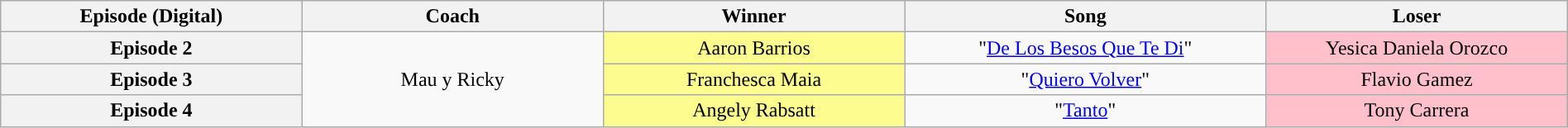<table class="wikitable" style="text-align: center; width:100%;">
<tr>
<th rowspan="1" style="width:15%;">Episode (Digital)</th>
<th rowspan="1" style="width:15%;">Coach</th>
<th style="width:15%;">Winner</th>
<th rowspan="1" style="width:18%;">Song</th>
<th style="width:15%;">Loser</th>
</tr>
<tr>
<th>Episode 2<br><small></small></th>
<td rowspan="3">Mau y Ricky</td>
<td style="background:#fdfc8f;">Aaron Barrios</td>
<td>"<a href='#'>De Los Besos Que Te Di</a>"</td>
<td style="background:pink;">Yesica Daniela Orozco</td>
</tr>
<tr>
<th>Episode 3<br><small></small></th>
<td style="background:#fdfc8f;">Franchesca Maia</td>
<td>"<a href='#'>Quiero Volver</a>"</td>
<td style="background:pink;">Flavio Gamez</td>
</tr>
<tr>
<th>Episode 4<br><small></small></th>
<td style="background:#fdfc8f;">Angely Rabsatt</td>
<td>"<a href='#'>Tanto</a>"</td>
<td style="background:pink;">Tony Carrera</td>
</tr>
</table>
